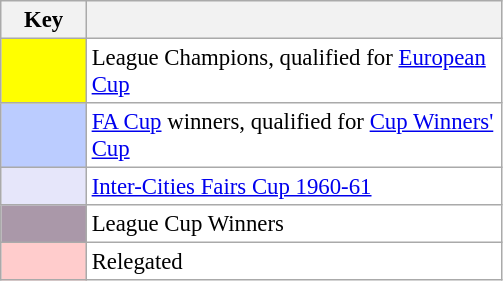<table class="wikitable" style="font-size:95%; text-align:center">
<tr>
<th width=50>Key</th>
<th width=270></th>
</tr>
<tr>
<td style="background:#FFFF00;" width="20"></td>
<td bgcolor="#ffffff" align=left>League Champions, qualified for <a href='#'>European Cup</a></td>
</tr>
<tr>
<td style="background: #bbccff" width="20"></td>
<td bgcolor="#ffffff" align=left><a href='#'>FA Cup</a> winners, qualified for <a href='#'>Cup Winners' Cup</a></td>
</tr>
<tr>
<td style="background: #E6E6FA" width="20"></td>
<td bgcolor="#ffffff" align=left><a href='#'>Inter-Cities Fairs Cup 1960-61</a></td>
</tr>
<tr>
<td style="background: #AA98A9" width="20"></td>
<td bgcolor="#ffffff" align=left>League Cup Winners</td>
</tr>
<tr>
<td style="background: #FFCCCC" width="20"></td>
<td bgcolor="#ffffff" align=left>Relegated</td>
</tr>
</table>
